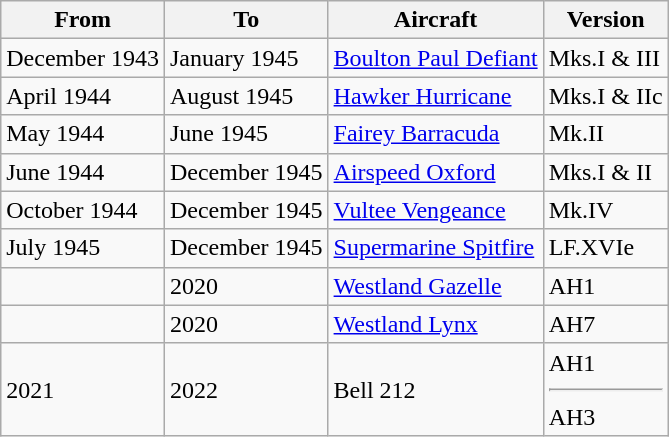<table class="wikitable">
<tr>
<th>From</th>
<th>To</th>
<th>Aircraft</th>
<th>Version</th>
</tr>
<tr>
<td>December 1943</td>
<td>January 1945</td>
<td><a href='#'>Boulton Paul Defiant</a></td>
<td>Mks.I & III</td>
</tr>
<tr>
<td>April 1944</td>
<td>August 1945</td>
<td><a href='#'>Hawker Hurricane</a></td>
<td>Mks.I & IIc</td>
</tr>
<tr>
<td>May 1944</td>
<td>June 1945</td>
<td><a href='#'>Fairey Barracuda</a></td>
<td>Mk.II</td>
</tr>
<tr>
<td>June 1944</td>
<td>December 1945</td>
<td><a href='#'>Airspeed Oxford</a></td>
<td>Mks.I & II</td>
</tr>
<tr>
<td>October 1944</td>
<td>December 1945</td>
<td><a href='#'>Vultee Vengeance</a></td>
<td>Mk.IV</td>
</tr>
<tr>
<td>July 1945</td>
<td>December 1945</td>
<td><a href='#'>Supermarine Spitfire</a></td>
<td>LF.XVIe</td>
</tr>
<tr>
<td></td>
<td>2020</td>
<td><a href='#'>Westland Gazelle</a></td>
<td>AH1</td>
</tr>
<tr>
<td></td>
<td>2020</td>
<td><a href='#'>Westland Lynx</a></td>
<td>AH7</td>
</tr>
<tr>
<td>2021</td>
<td>2022</td>
<td>Bell 212</td>
<td>AH1<hr>AH3</td>
</tr>
</table>
